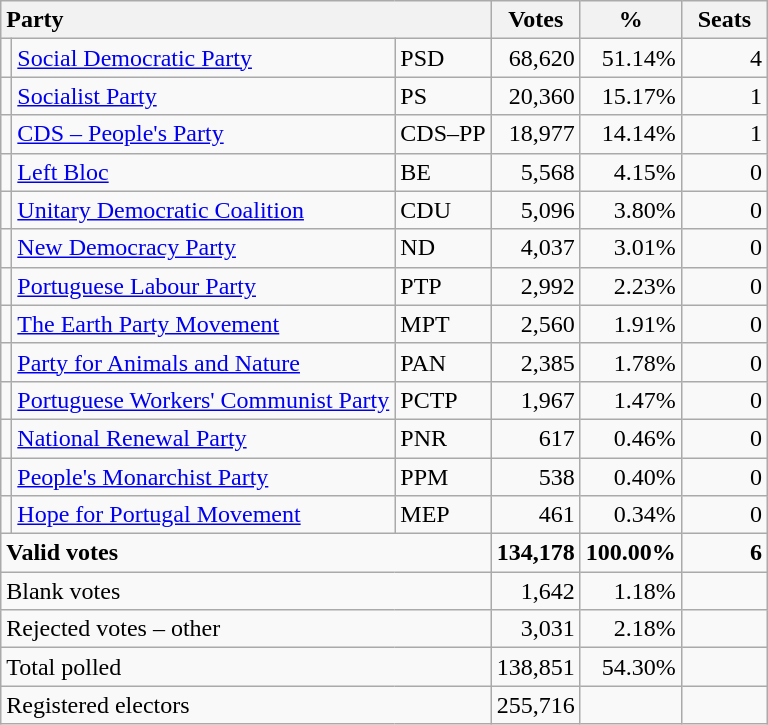<table class="wikitable" border="1" style="text-align:right;">
<tr>
<th style="text-align:left;" colspan=3>Party</th>
<th align=center width="50">Votes</th>
<th align=center width="50">%</th>
<th align=center width="50">Seats</th>
</tr>
<tr>
<td></td>
<td align=left><a href='#'>Social Democratic Party</a></td>
<td align=left>PSD</td>
<td>68,620</td>
<td>51.14%</td>
<td>4</td>
</tr>
<tr>
<td></td>
<td align=left><a href='#'>Socialist Party</a></td>
<td align=left>PS</td>
<td>20,360</td>
<td>15.17%</td>
<td>1</td>
</tr>
<tr>
<td></td>
<td align=left><a href='#'>CDS – People's Party</a></td>
<td align=left style="white-space: nowrap;">CDS–PP</td>
<td>18,977</td>
<td>14.14%</td>
<td>1</td>
</tr>
<tr>
<td></td>
<td align=left><a href='#'>Left Bloc</a></td>
<td align=left>BE</td>
<td>5,568</td>
<td>4.15%</td>
<td>0</td>
</tr>
<tr>
<td></td>
<td align=left style="white-space: nowrap;"><a href='#'>Unitary Democratic Coalition</a></td>
<td align=left>CDU</td>
<td>5,096</td>
<td>3.80%</td>
<td>0</td>
</tr>
<tr>
<td></td>
<td align=left><a href='#'>New Democracy Party</a></td>
<td align=left>ND</td>
<td>4,037</td>
<td>3.01%</td>
<td>0</td>
</tr>
<tr>
<td></td>
<td align=left><a href='#'>Portuguese Labour Party</a></td>
<td align=left>PTP</td>
<td>2,992</td>
<td>2.23%</td>
<td>0</td>
</tr>
<tr>
<td></td>
<td align=left><a href='#'>The Earth Party Movement</a></td>
<td align=left>MPT</td>
<td>2,560</td>
<td>1.91%</td>
<td>0</td>
</tr>
<tr>
<td></td>
<td align=left><a href='#'>Party for Animals and Nature</a></td>
<td align=left>PAN</td>
<td>2,385</td>
<td>1.78%</td>
<td>0</td>
</tr>
<tr>
<td></td>
<td align=left><a href='#'>Portuguese Workers' Communist Party</a></td>
<td align=left>PCTP</td>
<td>1,967</td>
<td>1.47%</td>
<td>0</td>
</tr>
<tr>
<td></td>
<td align=left><a href='#'>National Renewal Party</a></td>
<td align=left>PNR</td>
<td>617</td>
<td>0.46%</td>
<td>0</td>
</tr>
<tr>
<td></td>
<td align=left><a href='#'>People's Monarchist Party</a></td>
<td align=left>PPM</td>
<td>538</td>
<td>0.40%</td>
<td>0</td>
</tr>
<tr>
<td></td>
<td align=left><a href='#'>Hope for Portugal Movement</a></td>
<td align=left>MEP</td>
<td>461</td>
<td>0.34%</td>
<td>0</td>
</tr>
<tr style="font-weight:bold">
<td align=left colspan=3>Valid votes</td>
<td>134,178</td>
<td>100.00%</td>
<td>6</td>
</tr>
<tr>
<td align=left colspan=3>Blank votes</td>
<td>1,642</td>
<td>1.18%</td>
<td></td>
</tr>
<tr>
<td align=left colspan=3>Rejected votes – other</td>
<td>3,031</td>
<td>2.18%</td>
<td></td>
</tr>
<tr>
<td align=left colspan=3>Total polled</td>
<td>138,851</td>
<td>54.30%</td>
<td></td>
</tr>
<tr>
<td align=left colspan=3>Registered electors</td>
<td>255,716</td>
<td></td>
<td></td>
</tr>
</table>
